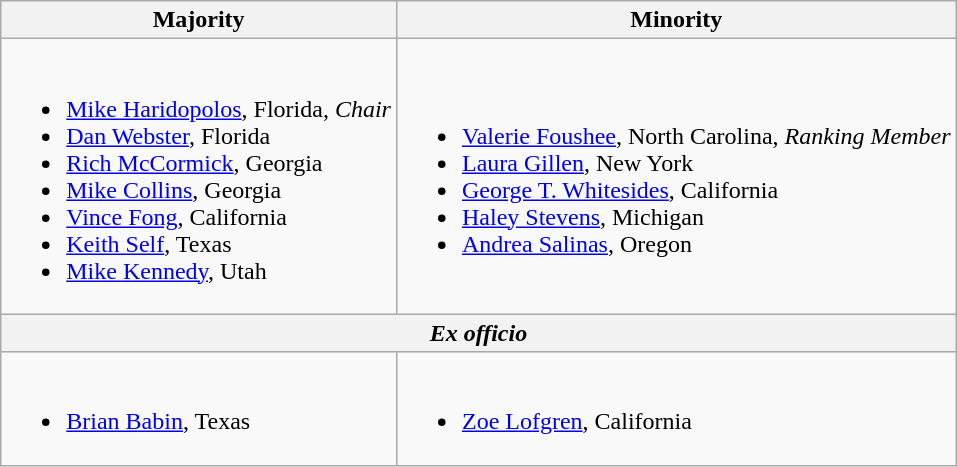<table class=wikitable>
<tr>
<th>Majority</th>
<th>Minority</th>
</tr>
<tr>
<td><br><ul><li><a href='#'>Mike Haridopolos</a>, Florida, <em>Chair</em></li><li><a href='#'>Dan Webster</a>, Florida</li><li><a href='#'>Rich McCormick</a>, Georgia</li><li><a href='#'>Mike Collins</a>, Georgia</li><li><a href='#'>Vince Fong</a>, California</li><li><a href='#'>Keith Self</a>, Texas</li><li><a href='#'>Mike Kennedy</a>, Utah</li></ul></td>
<td><br><ul><li><a href='#'>Valerie Foushee</a>, North Carolina, <em>Ranking Member</em></li><li><a href='#'>Laura Gillen</a>, New York</li><li><a href='#'>George T. Whitesides</a>, California</li><li><a href='#'>Haley Stevens</a>, Michigan</li><li><a href='#'>Andrea Salinas</a>, Oregon</li></ul></td>
</tr>
<tr>
<th colspan=2><em>Ex officio</em></th>
</tr>
<tr>
<td><br><ul><li><a href='#'>Brian Babin</a>, Texas</li></ul></td>
<td><br><ul><li><a href='#'>Zoe Lofgren</a>, California</li></ul></td>
</tr>
</table>
